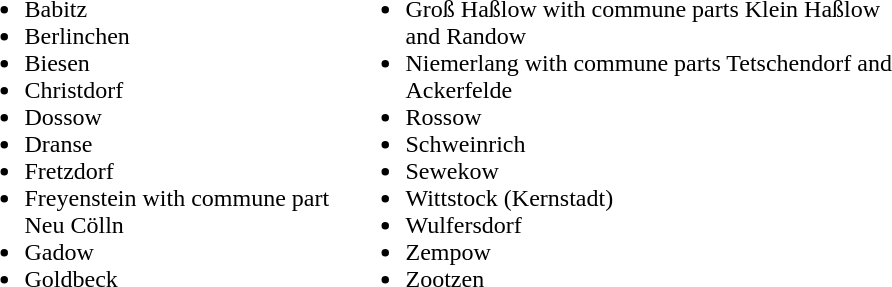<table>
<tr>
<td width="250" valign="top"><br><ul><li>Babitz</li><li>Berlinchen</li><li>Biesen</li><li>Christdorf</li><li>Dossow</li><li>Dranse</li><li>Fretzdorf</li><li>Freyenstein with commune part Neu Cölln</li><li>Gadow</li><li>Goldbeck</li></ul></td>
<td width="370" valign="top"><br><ul><li>Groß Haßlow with commune parts Klein Haßlow and Randow</li><li>Niemerlang with commune parts Tetschendorf and Ackerfelde</li><li>Rossow</li><li>Schweinrich</li><li>Sewekow</li><li>Wittstock (Kernstadt)</li><li>Wulfersdorf</li><li>Zempow</li><li>Zootzen</li></ul></td>
</tr>
</table>
